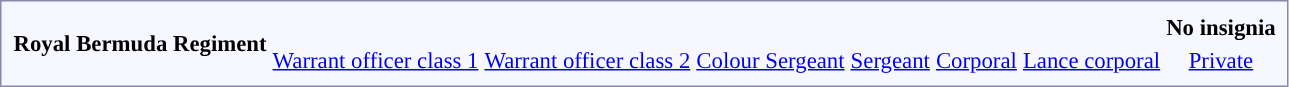<table style="border:1px solid #8888aa; background-color:#f7f8ff; padding:5px; font-size:95%; margin: 0px 12px 12px 0px;">
<tr style="text-align:center;">
<td rowspan=2><strong> Royal Bermuda Regiment</strong></td>
<td colspan=6></td>
<td colspan=2></td>
<td colspan=2></td>
<td colspan=12></td>
<td colspan=4></td>
<td colspan=2></td>
<td colspan=8><strong>No insignia</strong></td>
</tr>
<tr style="text-align:center;">
<td colspan=6><a href='#'>Warrant officer class 1</a></td>
<td colspan=2><a href='#'>Warrant officer class 2</a></td>
<td colspan=2><a href='#'>Colour Sergeant</a></td>
<td colspan=12><a href='#'>Sergeant</a></td>
<td colspan=4><a href='#'>Corporal</a></td>
<td colspan=2><a href='#'>Lance corporal</a></td>
<td colspan=8><a href='#'>Private</a></td>
</tr>
</table>
